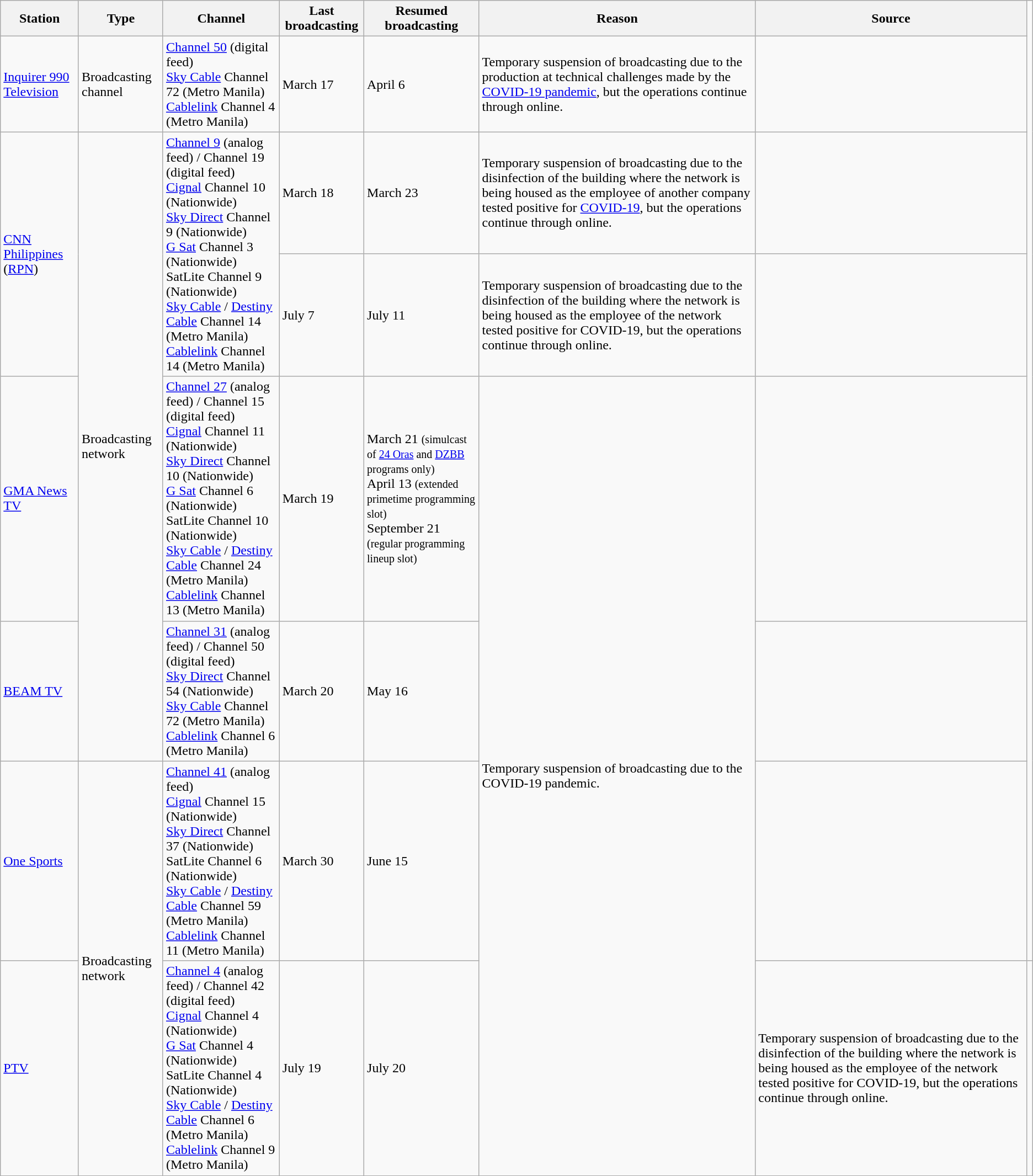<table class="wikitable">
<tr>
<th>Station</th>
<th>Type</th>
<th>Channel</th>
<th>Last broadcasting</th>
<th>Resumed broadcasting</th>
<th>Reason</th>
<th>Source</th>
</tr>
<tr>
<td><a href='#'>Inquirer 990 Television</a></td>
<td>Broadcasting channel</td>
<td><a href='#'>Channel 50</a> (digital feed)<br><a href='#'>Sky Cable</a> Channel 72 (Metro Manila)<br><a href='#'>Cablelink</a> Channel 4 (Metro Manila)</td>
<td>March 17</td>
<td>April 6</td>
<td>Temporary suspension of broadcasting due to the production at technical challenges made by the <a href='#'>COVID-19 pandemic</a>, but the operations continue through online.</td>
<td></td>
</tr>
<tr>
<td rowspan="2"><a href='#'>CNN Philippines</a> (<a href='#'>RPN</a>)</td>
<td rowspan="4">Broadcasting network</td>
<td rowspan="2"><a href='#'>Channel 9</a> (analog feed) / Channel 19 (digital feed)<br><a href='#'>Cignal</a> Channel 10 (Nationwide)<br><a href='#'>Sky Direct</a> Channel 9 (Nationwide)<br><a href='#'>G Sat</a> Channel 3 (Nationwide)<br>SatLite Channel 9 (Nationwide)<br><a href='#'>Sky Cable</a> / <a href='#'>Destiny Cable</a> Channel 14 (Metro Manila)<br><a href='#'>Cablelink</a> Channel 14 (Metro Manila)</td>
<td>March 18</td>
<td>March 23</td>
<td>Temporary suspension of broadcasting due to the disinfection of the building where the network is being housed as the employee of another company tested positive for <a href='#'>COVID-19</a>, but the operations continue through online.</td>
<td></td>
</tr>
<tr>
<td>July 7</td>
<td>July 11</td>
<td>Temporary suspension of broadcasting due to the disinfection of the building where the network is being housed as the employee of the network tested positive for COVID-19, but the operations continue through online.</td>
<td></td>
</tr>
<tr>
<td><a href='#'>GMA News TV</a></td>
<td><a href='#'>Channel 27</a> (analog feed) / Channel 15 (digital feed)<br><a href='#'>Cignal</a> Channel 11 (Nationwide)<br><a href='#'>Sky Direct</a> Channel 10 (Nationwide)<br><a href='#'>G Sat</a> Channel 6 (Nationwide)<br>SatLite Channel 10 (Nationwide)<br><a href='#'>Sky Cable</a> / <a href='#'>Destiny Cable</a> Channel 24 (Metro Manila)<br><a href='#'>Cablelink</a> Channel 13 (Metro Manila)</td>
<td>March 19</td>
<td>March 21 <small>(simulcast of <a href='#'>24 Oras</a> and <a href='#'>DZBB</a> programs only)</small><br>April 13 <small>(extended primetime programming slot)</small><br>September 21 <small>(regular programming lineup slot)</small></td>
<td rowspan="5">Temporary suspension of broadcasting due to the COVID-19 pandemic.</td>
<td></td>
</tr>
<tr>
<td><a href='#'>BEAM TV</a></td>
<td><a href='#'>Channel 31</a> (analog feed) / Channel 50 (digital feed)<br><a href='#'>Sky Direct</a> Channel 54 (Nationwide)<br><a href='#'>Sky Cable</a> Channel 72 (Metro Manila)<br><a href='#'>Cablelink</a> Channel 6 (Metro Manila)</td>
<td>March 20</td>
<td>May 16</td>
<td></td>
</tr>
<tr>
<td><a href='#'>One Sports</a></td>
<td rowspan="2">Broadcasting network</td>
<td><a href='#'>Channel 41</a> (analog feed)<br><a href='#'>Cignal</a> Channel 15 (Nationwide)<br><a href='#'>Sky Direct</a> Channel 37 (Nationwide)<br>SatLite Channel 6 (Nationwide)<br><a href='#'>Sky Cable</a> / <a href='#'>Destiny Cable</a> Channel 59 (Metro Manila)<br><a href='#'>Cablelink</a> Channel 11 (Metro Manila)</td>
<td>March 30</td>
<td>June 15</td>
<td></td>
</tr>
<tr>
<td><a href='#'>PTV</a></td>
<td><a href='#'>Channel 4</a> (analog feed) / Channel 42 (digital feed)<br><a href='#'>Cignal</a> Channel 4 (Nationwide)<br><a href='#'>G Sat</a> Channel 4 (Nationwide)<br>SatLite Channel 4 (Nationwide)<br><a href='#'>Sky Cable</a> / <a href='#'>Destiny Cable</a> Channel 6 (Metro Manila)<br><a href='#'>Cablelink</a> Channel 9 (Metro Manila)</td>
<td>July 19</td>
<td>July 20</td>
<td>Temporary suspension of broadcasting due to the disinfection of the building where the network is being housed as the employee of the network tested positive for COVID-19, but the operations continue through online.</td>
<td></td>
</tr>
</table>
